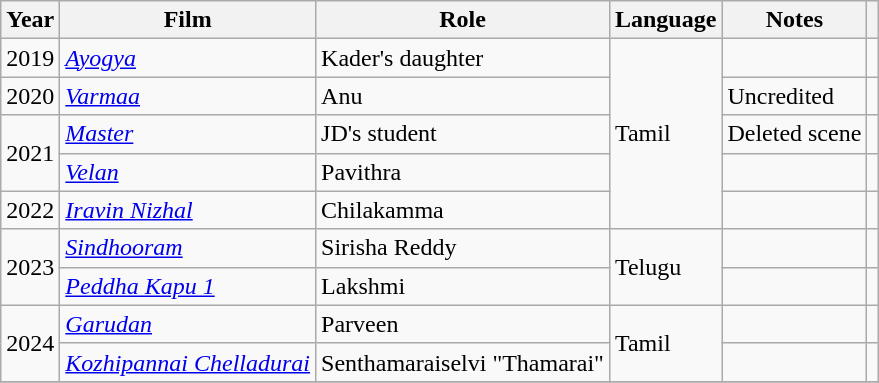<table class="wikitable sortable">
<tr>
<th>Year</th>
<th>Film</th>
<th>Role</th>
<th>Language</th>
<th>Notes</th>
<th scope="col" class="unsortable" ></th>
</tr>
<tr>
<td>2019</td>
<td><a href='#'><em>Ayogya</em></a></td>
<td>Kader's daughter</td>
<td rowspan="5">Tamil</td>
<td></td>
<td></td>
</tr>
<tr>
<td>2020</td>
<td><em><a href='#'>Varmaa</a></em></td>
<td>Anu</td>
<td>Uncredited</td>
<td></td>
</tr>
<tr>
<td rowspan="2">2021</td>
<td><a href='#'><em>Master</em></a></td>
<td>JD's student</td>
<td>Deleted scene</td>
<td></td>
</tr>
<tr>
<td><a href='#'><em>Velan</em></a></td>
<td>Pavithra</td>
<td></td>
<td></td>
</tr>
<tr>
<td>2022</td>
<td><em><a href='#'>Iravin Nizhal</a></em></td>
<td>Chilakamma</td>
<td></td>
<td></td>
</tr>
<tr>
<td rowspan="2">2023</td>
<td><em><a href='#'>Sindhooram</a></em></td>
<td>Sirisha Reddy</td>
<td rowspan="2">Telugu</td>
<td></td>
<td></td>
</tr>
<tr>
<td><em><a href='#'>Peddha Kapu 1</a></em></td>
<td>Lakshmi</td>
<td></td>
<td></td>
</tr>
<tr>
<td rowspan="2">2024</td>
<td><em><a href='#'>Garudan</a></em></td>
<td>Parveen</td>
<td rowspan="2">Tamil</td>
<td></td>
<td></td>
</tr>
<tr>
<td><em><a href='#'>Kozhipannai Chelladurai</a></em></td>
<td>Senthamaraiselvi "Thamarai"</td>
<td></td>
<td></td>
</tr>
<tr>
</tr>
</table>
